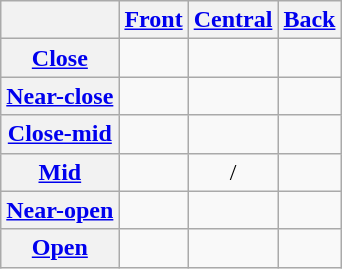<table class="wikitable" style="text-align: center">
<tr>
<th></th>
<th><a href='#'>Front</a></th>
<th><a href='#'>Central</a></th>
<th><a href='#'>Back</a></th>
</tr>
<tr>
<th><a href='#'>Close</a></th>
<td></td>
<td></td>
<td></td>
</tr>
<tr>
<th><a href='#'>Near-close</a></th>
<td></td>
<td></td>
<td></td>
</tr>
<tr>
<th><a href='#'>Close-mid</a></th>
<td></td>
<td></td>
<td></td>
</tr>
<tr>
<th><a href='#'>Mid</a></th>
<td></td>
<td>/</td>
<td></td>
</tr>
<tr>
<th><a href='#'>Near-open</a></th>
<td></td>
<td></td>
<td></td>
</tr>
<tr>
<th><a href='#'>Open</a></th>
<td></td>
<td></td>
<td></td>
</tr>
</table>
